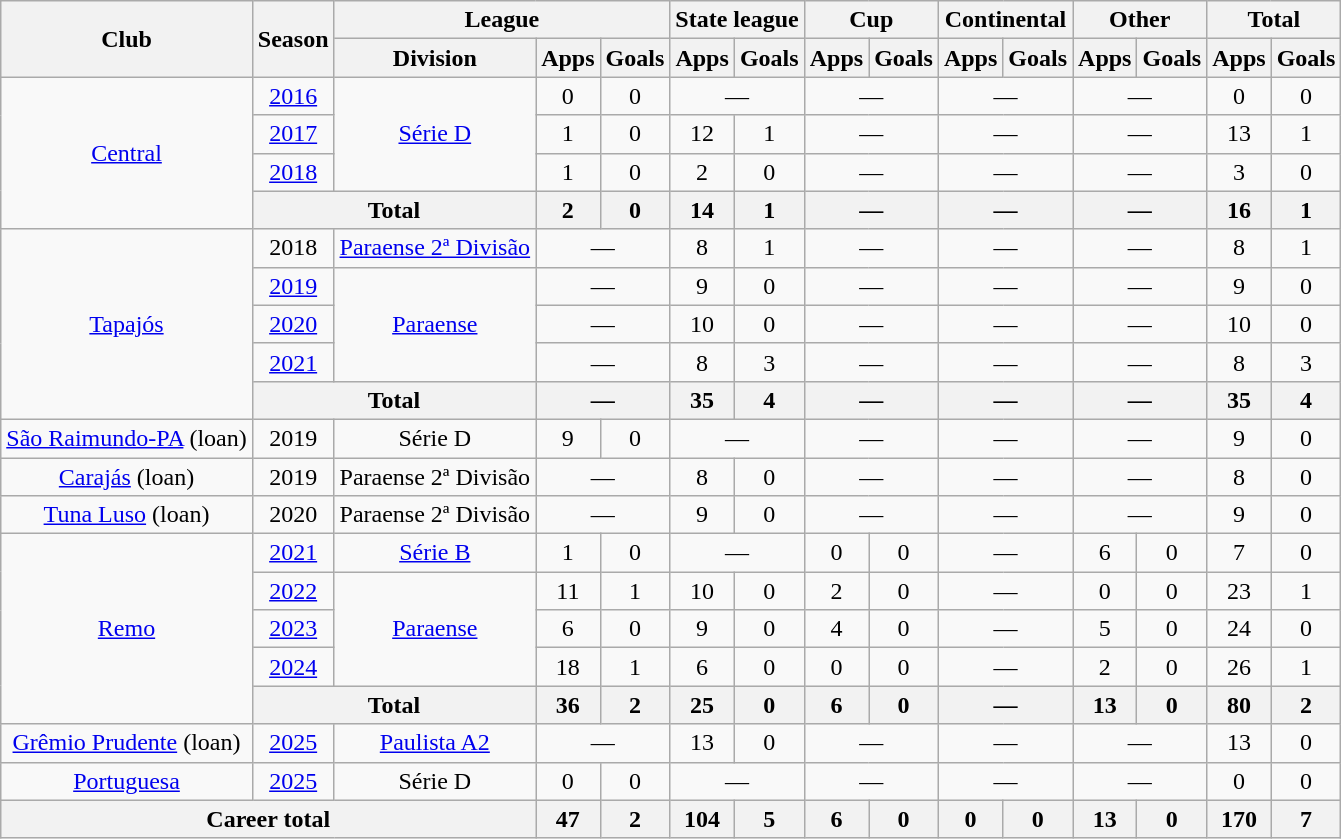<table class="wikitable" style="text-align: center;">
<tr>
<th rowspan="2">Club</th>
<th rowspan="2">Season</th>
<th colspan="3">League</th>
<th colspan="2">State league</th>
<th colspan="2">Cup</th>
<th colspan="2">Continental</th>
<th colspan="2">Other</th>
<th colspan="2">Total</th>
</tr>
<tr>
<th>Division</th>
<th>Apps</th>
<th>Goals</th>
<th>Apps</th>
<th>Goals</th>
<th>Apps</th>
<th>Goals</th>
<th>Apps</th>
<th>Goals</th>
<th>Apps</th>
<th>Goals</th>
<th>Apps</th>
<th>Goals</th>
</tr>
<tr>
<td rowspan="4" valign="center"><a href='#'>Central</a></td>
<td><a href='#'>2016</a></td>
<td rowspan="3"><a href='#'>Série D</a></td>
<td>0</td>
<td>0</td>
<td colspan="2">—</td>
<td colspan="2">—</td>
<td colspan="2">—</td>
<td colspan="2">—</td>
<td>0</td>
<td>0</td>
</tr>
<tr>
<td><a href='#'>2017</a></td>
<td>1</td>
<td>0</td>
<td>12</td>
<td>1</td>
<td colspan="2">—</td>
<td colspan="2">—</td>
<td colspan="2">—</td>
<td>13</td>
<td>1</td>
</tr>
<tr>
<td><a href='#'>2018</a></td>
<td>1</td>
<td>0</td>
<td>2</td>
<td>0</td>
<td colspan="2">—</td>
<td colspan="2">—</td>
<td colspan="2">—</td>
<td>3</td>
<td>0</td>
</tr>
<tr>
<th colspan="2">Total</th>
<th>2</th>
<th>0</th>
<th>14</th>
<th>1</th>
<th colspan="2">—</th>
<th colspan="2">—</th>
<th colspan="2">—</th>
<th>16</th>
<th>1</th>
</tr>
<tr>
<td rowspan="5" valign="center"><a href='#'>Tapajós</a></td>
<td>2018</td>
<td><a href='#'>Paraense 2ª Divisão</a></td>
<td colspan="2">—</td>
<td>8</td>
<td>1</td>
<td colspan="2">—</td>
<td colspan="2">—</td>
<td colspan="2">—</td>
<td>8</td>
<td>1</td>
</tr>
<tr>
<td><a href='#'>2019</a></td>
<td rowspan="3"><a href='#'>Paraense</a></td>
<td colspan="2">—</td>
<td>9</td>
<td>0</td>
<td colspan="2">—</td>
<td colspan="2">—</td>
<td colspan="2">—</td>
<td>9</td>
<td>0</td>
</tr>
<tr>
<td><a href='#'>2020</a></td>
<td colspan="2">—</td>
<td>10</td>
<td>0</td>
<td colspan="2">—</td>
<td colspan="2">—</td>
<td colspan="2">—</td>
<td>10</td>
<td>0</td>
</tr>
<tr>
<td><a href='#'>2021</a></td>
<td colspan="2">—</td>
<td>8</td>
<td>3</td>
<td colspan="2">—</td>
<td colspan="2">—</td>
<td colspan="2">—</td>
<td>8</td>
<td>3</td>
</tr>
<tr>
<th colspan="2">Total</th>
<th colspan="2">—</th>
<th>35</th>
<th>4</th>
<th colspan="2">—</th>
<th colspan="2">—</th>
<th colspan="2">—</th>
<th>35</th>
<th>4</th>
</tr>
<tr>
<td><a href='#'>São Raimundo-PA</a> (loan)</td>
<td>2019</td>
<td>Série D</td>
<td>9</td>
<td>0</td>
<td colspan="2">—</td>
<td colspan="2">—</td>
<td colspan="2">—</td>
<td colspan="2">—</td>
<td>9</td>
<td>0</td>
</tr>
<tr>
<td><a href='#'>Carajás</a> (loan)</td>
<td>2019</td>
<td>Paraense 2ª Divisão</td>
<td colspan="2">—</td>
<td>8</td>
<td>0</td>
<td colspan="2">—</td>
<td colspan="2">—</td>
<td colspan="2">—</td>
<td>8</td>
<td>0</td>
</tr>
<tr>
<td><a href='#'>Tuna Luso</a> (loan)</td>
<td>2020</td>
<td>Paraense 2ª Divisão</td>
<td colspan="2">—</td>
<td>9</td>
<td>0</td>
<td colspan="2">—</td>
<td colspan="2">—</td>
<td colspan="2">—</td>
<td>9</td>
<td>0</td>
</tr>
<tr>
<td rowspan="5" valign="center"><a href='#'>Remo</a></td>
<td><a href='#'>2021</a></td>
<td><a href='#'>Série B</a></td>
<td>1</td>
<td>0</td>
<td colspan="2">—</td>
<td>0</td>
<td>0</td>
<td colspan="2">—</td>
<td>6</td>
<td>0</td>
<td>7</td>
<td>0</td>
</tr>
<tr>
<td><a href='#'>2022</a></td>
<td rowspan="3"><a href='#'>Paraense</a></td>
<td>11</td>
<td>1</td>
<td>10</td>
<td>0</td>
<td>2</td>
<td>0</td>
<td colspan="2">—</td>
<td>0</td>
<td>0</td>
<td>23</td>
<td>1</td>
</tr>
<tr>
<td><a href='#'>2023</a></td>
<td>6</td>
<td>0</td>
<td>9</td>
<td>0</td>
<td>4</td>
<td>0</td>
<td colspan="2">—</td>
<td>5</td>
<td>0</td>
<td>24</td>
<td>0</td>
</tr>
<tr>
<td><a href='#'>2024</a></td>
<td>18</td>
<td>1</td>
<td>6</td>
<td>0</td>
<td>0</td>
<td>0</td>
<td colspan="2">—</td>
<td>2</td>
<td>0</td>
<td>26</td>
<td>1</td>
</tr>
<tr>
<th colspan="2">Total</th>
<th>36</th>
<th>2</th>
<th>25</th>
<th>0</th>
<th>6</th>
<th>0</th>
<th colspan="2">—</th>
<th>13</th>
<th>0</th>
<th>80</th>
<th>2</th>
</tr>
<tr>
<td><a href='#'>Grêmio Prudente</a> (loan)</td>
<td><a href='#'>2025</a></td>
<td><a href='#'>Paulista A2</a></td>
<td colspan="2">—</td>
<td>13</td>
<td>0</td>
<td colspan="2">—</td>
<td colspan="2">—</td>
<td colspan="2">—</td>
<td>13</td>
<td>0</td>
</tr>
<tr>
<td><a href='#'>Portuguesa</a></td>
<td><a href='#'>2025</a></td>
<td>Série D</td>
<td>0</td>
<td>0</td>
<td colspan="2">—</td>
<td colspan="2">—</td>
<td colspan="2">—</td>
<td colspan="2">—</td>
<td>0</td>
<td>0</td>
</tr>
<tr>
<th colspan="3">Career total</th>
<th>47</th>
<th>2</th>
<th>104</th>
<th>5</th>
<th>6</th>
<th>0</th>
<th>0</th>
<th>0</th>
<th>13</th>
<th>0</th>
<th>170</th>
<th>7</th>
</tr>
</table>
